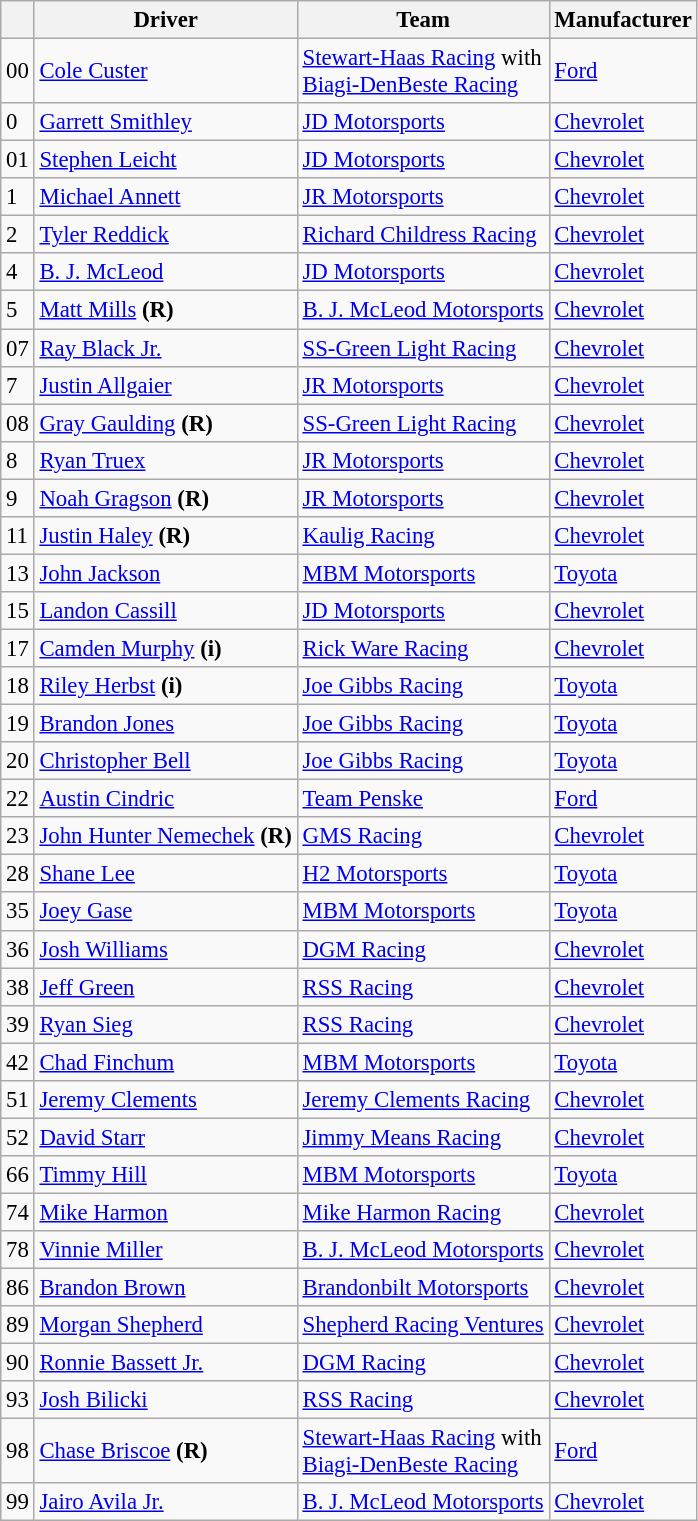<table class="wikitable" style="font-size:95%">
<tr>
<th></th>
<th>Driver</th>
<th>Team</th>
<th>Manufacturer</th>
</tr>
<tr>
<td>00</td>
<td><a href='#'>Cole Custer</a></td>
<td><a href='#'>Stewart-Haas Racing</a> with <br> <a href='#'>Biagi-DenBeste Racing</a></td>
<td><a href='#'>Ford</a></td>
</tr>
<tr>
<td>0</td>
<td><a href='#'>Garrett Smithley</a></td>
<td><a href='#'>JD Motorsports</a></td>
<td><a href='#'>Chevrolet</a></td>
</tr>
<tr>
<td>01</td>
<td><a href='#'>Stephen Leicht</a></td>
<td><a href='#'>JD Motorsports</a></td>
<td><a href='#'>Chevrolet</a></td>
</tr>
<tr>
<td>1</td>
<td><a href='#'>Michael Annett</a></td>
<td><a href='#'>JR Motorsports</a></td>
<td><a href='#'>Chevrolet</a></td>
</tr>
<tr>
<td>2</td>
<td><a href='#'>Tyler Reddick</a></td>
<td><a href='#'>Richard Childress Racing</a></td>
<td><a href='#'>Chevrolet</a></td>
</tr>
<tr>
<td>4</td>
<td><a href='#'>B. J. McLeod</a></td>
<td><a href='#'>JD Motorsports</a></td>
<td><a href='#'>Chevrolet</a></td>
</tr>
<tr>
<td>5</td>
<td><a href='#'>Matt Mills</a> <strong>(R)</strong></td>
<td><a href='#'>B. J. McLeod Motorsports</a></td>
<td><a href='#'>Chevrolet</a></td>
</tr>
<tr>
<td>07</td>
<td><a href='#'>Ray Black Jr.</a></td>
<td><a href='#'>SS-Green Light Racing</a></td>
<td><a href='#'>Chevrolet</a></td>
</tr>
<tr>
<td>7</td>
<td><a href='#'>Justin Allgaier</a></td>
<td><a href='#'>JR Motorsports</a></td>
<td><a href='#'>Chevrolet</a></td>
</tr>
<tr>
<td>08</td>
<td><a href='#'>Gray Gaulding</a> <strong>(R)</strong></td>
<td><a href='#'>SS-Green Light Racing</a></td>
<td><a href='#'>Chevrolet</a></td>
</tr>
<tr>
<td>8</td>
<td><a href='#'>Ryan Truex</a></td>
<td><a href='#'>JR Motorsports</a></td>
<td><a href='#'>Chevrolet</a></td>
</tr>
<tr>
<td>9</td>
<td><a href='#'>Noah Gragson</a> <strong>(R)</strong></td>
<td><a href='#'>JR Motorsports</a></td>
<td><a href='#'>Chevrolet</a></td>
</tr>
<tr>
<td>11</td>
<td><a href='#'>Justin Haley</a> <strong>(R)</strong></td>
<td><a href='#'>Kaulig Racing</a></td>
<td><a href='#'>Chevrolet</a></td>
</tr>
<tr>
<td>13</td>
<td><a href='#'>John Jackson</a></td>
<td><a href='#'>MBM Motorsports</a></td>
<td><a href='#'>Toyota</a></td>
</tr>
<tr>
<td>15</td>
<td><a href='#'>Landon Cassill</a></td>
<td><a href='#'>JD Motorsports</a></td>
<td><a href='#'>Chevrolet</a></td>
</tr>
<tr>
<td>17</td>
<td><a href='#'>Camden Murphy</a> <strong>(i)</strong></td>
<td><a href='#'>Rick Ware Racing</a></td>
<td><a href='#'>Chevrolet</a></td>
</tr>
<tr>
<td>18</td>
<td><a href='#'>Riley Herbst</a> <strong>(i)</strong></td>
<td><a href='#'>Joe Gibbs Racing</a></td>
<td><a href='#'>Toyota</a></td>
</tr>
<tr>
<td>19</td>
<td><a href='#'>Brandon Jones</a></td>
<td><a href='#'>Joe Gibbs Racing</a></td>
<td><a href='#'>Toyota</a></td>
</tr>
<tr>
<td>20</td>
<td><a href='#'>Christopher Bell</a></td>
<td><a href='#'>Joe Gibbs Racing</a></td>
<td><a href='#'>Toyota</a></td>
</tr>
<tr>
<td>22</td>
<td><a href='#'>Austin Cindric</a></td>
<td><a href='#'>Team Penske</a></td>
<td><a href='#'>Ford</a></td>
</tr>
<tr>
<td>23</td>
<td><a href='#'>John Hunter Nemechek</a> <strong>(R)</strong></td>
<td><a href='#'>GMS Racing</a></td>
<td><a href='#'>Chevrolet</a></td>
</tr>
<tr>
<td>28</td>
<td><a href='#'>Shane Lee</a></td>
<td><a href='#'>H2 Motorsports</a></td>
<td><a href='#'>Toyota</a></td>
</tr>
<tr>
<td>35</td>
<td><a href='#'>Joey Gase</a></td>
<td><a href='#'>MBM Motorsports</a></td>
<td><a href='#'>Toyota</a></td>
</tr>
<tr>
<td>36</td>
<td><a href='#'>Josh Williams</a></td>
<td><a href='#'>DGM Racing</a></td>
<td><a href='#'>Chevrolet</a></td>
</tr>
<tr>
<td>38</td>
<td><a href='#'>Jeff Green</a></td>
<td><a href='#'>RSS Racing</a></td>
<td><a href='#'>Chevrolet</a></td>
</tr>
<tr>
<td>39</td>
<td><a href='#'>Ryan Sieg</a></td>
<td><a href='#'>RSS Racing</a></td>
<td><a href='#'>Chevrolet</a></td>
</tr>
<tr>
<td>42</td>
<td><a href='#'>Chad Finchum</a></td>
<td><a href='#'>MBM Motorsports</a></td>
<td><a href='#'>Toyota</a></td>
</tr>
<tr>
<td>51</td>
<td><a href='#'>Jeremy Clements</a></td>
<td><a href='#'>Jeremy Clements Racing</a></td>
<td><a href='#'>Chevrolet</a></td>
</tr>
<tr>
<td>52</td>
<td><a href='#'>David Starr</a></td>
<td><a href='#'>Jimmy Means Racing</a></td>
<td><a href='#'>Chevrolet</a></td>
</tr>
<tr>
<td>66</td>
<td><a href='#'>Timmy Hill</a></td>
<td><a href='#'>MBM Motorsports</a></td>
<td><a href='#'>Toyota</a></td>
</tr>
<tr>
<td>74</td>
<td><a href='#'>Mike Harmon</a></td>
<td><a href='#'>Mike Harmon Racing</a></td>
<td><a href='#'>Chevrolet</a></td>
</tr>
<tr>
<td>78</td>
<td><a href='#'>Vinnie Miller</a></td>
<td><a href='#'>B. J. McLeod Motorsports</a></td>
<td><a href='#'>Chevrolet</a></td>
</tr>
<tr>
<td>86</td>
<td><a href='#'>Brandon Brown</a></td>
<td><a href='#'>Brandonbilt Motorsports</a></td>
<td><a href='#'>Chevrolet</a></td>
</tr>
<tr>
<td>89</td>
<td><a href='#'>Morgan Shepherd</a></td>
<td><a href='#'>Shepherd Racing Ventures</a></td>
<td><a href='#'>Chevrolet</a></td>
</tr>
<tr>
<td>90</td>
<td><a href='#'>Ronnie Bassett Jr.</a></td>
<td><a href='#'>DGM Racing</a></td>
<td><a href='#'>Chevrolet</a></td>
</tr>
<tr>
<td>93</td>
<td><a href='#'>Josh Bilicki</a></td>
<td><a href='#'>RSS Racing</a></td>
<td><a href='#'>Chevrolet</a></td>
</tr>
<tr>
<td>98</td>
<td><a href='#'>Chase Briscoe</a> <strong>(R)</strong></td>
<td><a href='#'>Stewart-Haas Racing</a> with <br> <a href='#'>Biagi-DenBeste Racing</a></td>
<td><a href='#'>Ford</a></td>
</tr>
<tr>
<td>99</td>
<td><a href='#'>Jairo Avila Jr.</a></td>
<td><a href='#'>B. J. McLeod Motorsports</a></td>
<td><a href='#'>Chevrolet</a></td>
</tr>
</table>
